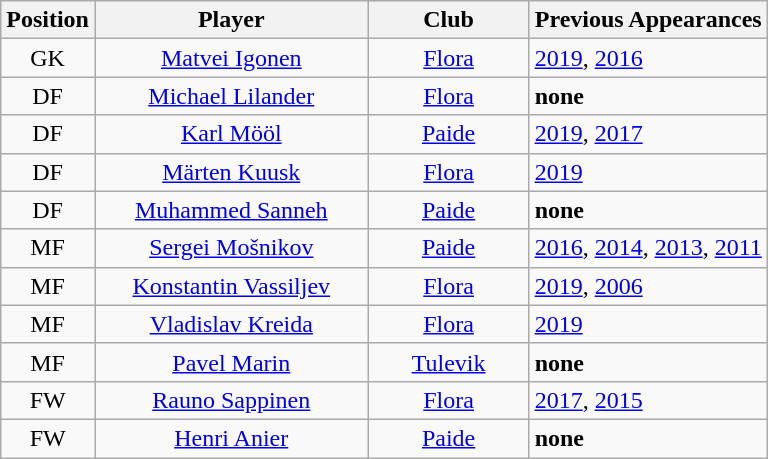<table class="sortable wikitable" style="text-align: center;">
<tr>
<th>Position</th>
<th>Player</th>
<th>Club</th>
<th>Previous Appearances</th>
</tr>
<tr>
<td>GK</td>
<td style="width:175px;"> <a href='#'>Matvei Igonen</a></td>
<td style="width:100px;"><a href='#'>Flora</a></td>
<td align="left"><a href='#'>2019</a>, <a href='#'>2016</a></td>
</tr>
<tr>
<td>DF</td>
<td> <a href='#'>Michael Lilander</a></td>
<td><a href='#'>Flora</a></td>
<td align="left"><strong>none</strong></td>
</tr>
<tr>
<td>DF</td>
<td> <a href='#'>Karl Mööl</a></td>
<td><a href='#'>Paide</a></td>
<td align="left"><a href='#'>2019</a>, <a href='#'>2017</a></td>
</tr>
<tr>
<td>DF</td>
<td> <a href='#'>Märten Kuusk</a></td>
<td><a href='#'>Flora</a></td>
<td align="left"><a href='#'>2019</a></td>
</tr>
<tr>
<td>DF</td>
<td> <a href='#'>Muhammed Sanneh</a></td>
<td><a href='#'>Paide</a></td>
<td align="left"><strong>none</strong></td>
</tr>
<tr>
<td>MF</td>
<td> <a href='#'>Sergei Mošnikov</a></td>
<td><a href='#'>Paide</a></td>
<td align="left"><a href='#'>2016</a>, <a href='#'>2014</a>, <a href='#'>2013</a>, <a href='#'>2011</a></td>
</tr>
<tr>
<td>MF</td>
<td> <a href='#'>Konstantin Vassiljev</a></td>
<td><a href='#'>Flora</a></td>
<td align="left"><a href='#'>2019</a>, <a href='#'>2006</a></td>
</tr>
<tr>
<td>MF</td>
<td> <a href='#'>Vladislav Kreida </a></td>
<td><a href='#'>Flora</a></td>
<td align="left"><a href='#'>2019</a></td>
</tr>
<tr>
<td>MF</td>
<td> <a href='#'>Pavel Marin</a></td>
<td><a href='#'>Tulevik</a></td>
<td align="left"><strong>none</strong></td>
</tr>
<tr s>
<td>FW</td>
<td> <a href='#'>Rauno Sappinen</a></td>
<td><a href='#'>Flora</a></td>
<td align="left"><a href='#'>2017</a>, <a href='#'>2015</a></td>
</tr>
<tr>
<td>FW</td>
<td> <a href='#'>Henri Anier</a></td>
<td><a href='#'>Paide</a></td>
<td align="left"><strong>none</strong></td>
</tr>
</table>
